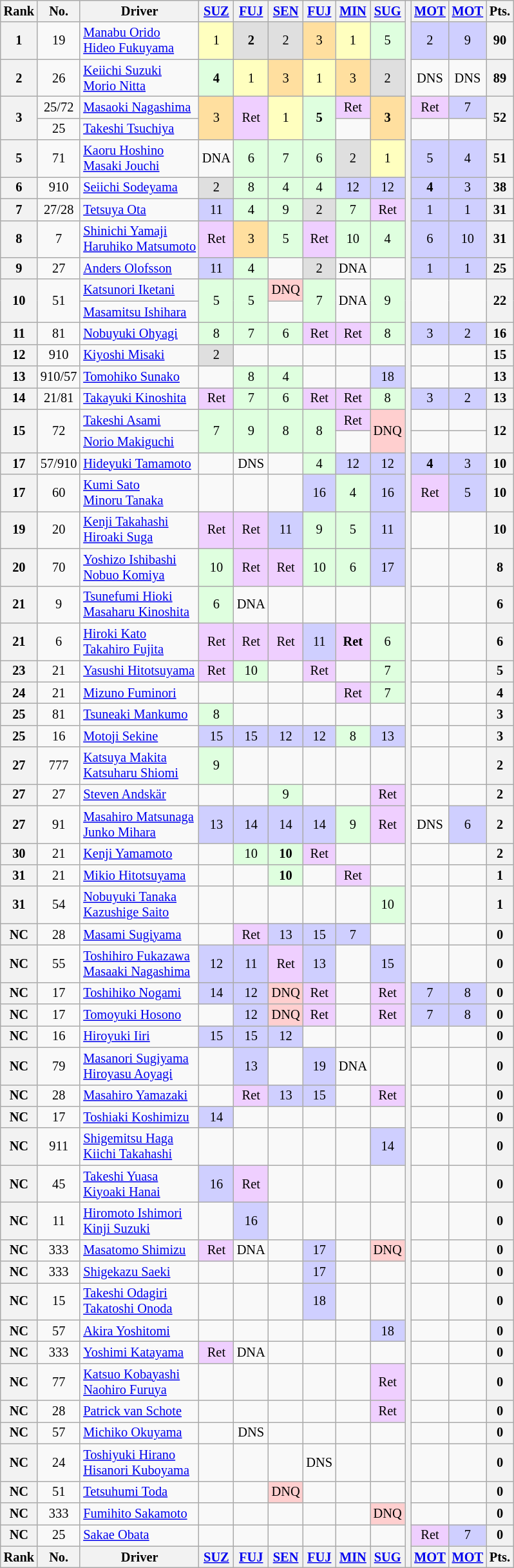<table class="wikitable" style="font-size:85%; text-align:center">
<tr style="background:#f9f9f9" valign="top">
<th valign="middle">Rank</th>
<th valign="middle">No.</th>
<th valign="middle" class="unsortable">Driver</th>
<th data-sort-type="number"><a href='#'>SUZ</a><br></th>
<th data-sort-type="number"><a href='#'>FUJ</a><br></th>
<th data-sort-type="number"><a href='#'>SEN</a><br></th>
<th data-sort-type="number"><a href='#'>FUJ</a><br></th>
<th data-sort-type="number"><a href='#'>MIN</a><br></th>
<th data-sort-type="number"><a href='#'>SUG</a><br></th>
<th rowspan="58"></th>
<th data-sort-type="number"><a href='#'>MOT</a><br></th>
<th><a href='#'>MOT</a><br></th>
<th data-sort-type="number">Pts.</th>
</tr>
<tr>
<th>1</th>
<td>19</td>
<td align="left"> <a href='#'>Manabu Orido</a><br> <a href='#'>Hideo Fukuyama</a></td>
<td bgcolor="#FFFFBF">1</td>
<td bgcolor="#DFDFDF"><strong>2</strong></td>
<td bgcolor="#DFDFDF">2</td>
<td bgcolor="#FFDF9F">3</td>
<td bgcolor="#FFFFBF">1</td>
<td bgcolor="#DFFFDF">5</td>
<td bgcolor="#CFCFFF">2</td>
<td bgcolor="#CFCFFF">9</td>
<th>90</th>
</tr>
<tr>
<th>2</th>
<td>26</td>
<td align="left"> <a href='#'>Keiichi Suzuki</a><br> <a href='#'>Morio Nitta</a></td>
<td bgcolor="#DFFFDF"><strong>4</strong></td>
<td bgcolor="#FFFFBF">1</td>
<td bgcolor="#FFDF9F">3</td>
<td bgcolor="#FFFFBF">1</td>
<td bgcolor="#FFDF9F">3</td>
<td bgcolor="#DFDFDF">2</td>
<td>DNS</td>
<td>DNS</td>
<th>89</th>
</tr>
<tr>
<th rowspan="2">3</th>
<td>25/72</td>
<td align="left"> <a href='#'>Masaoki Nagashima</a></td>
<td rowspan="2" bgcolor="#FFDF9F">3</td>
<td rowspan="2" bgcolor="#EFCFFF">Ret</td>
<td rowspan="2" bgcolor="#FFFFBF">1</td>
<td rowspan="2" bgcolor="#DFFFDF"><strong>5</strong></td>
<td bgcolor="#EFCFFF">Ret</td>
<td rowspan="2" bgcolor="#FFDF9F"><strong>3</strong></td>
<td bgcolor="#EFCFFF">Ret</td>
<td bgcolor="#CFCFFF">7</td>
<th rowspan="2">52</th>
</tr>
<tr>
<td>25</td>
<td align="left"> <a href='#'>Takeshi Tsuchiya</a></td>
<td></td>
<td></td>
<td></td>
</tr>
<tr>
<th>5</th>
<td>71</td>
<td align="left"> <a href='#'>Kaoru Hoshino</a><br> <a href='#'>Masaki Jouchi</a></td>
<td>DNA</td>
<td bgcolor="#DFFFDF">6</td>
<td bgcolor="#DFFFDF">7</td>
<td bgcolor="#DFFFDF">6</td>
<td bgcolor="#DFDFDF">2</td>
<td bgcolor="#FFFFBF">1</td>
<td bgcolor="#CFCFFF">5</td>
<td bgcolor="#CFCFFF">4</td>
<th>51</th>
</tr>
<tr>
<th>6</th>
<td>910</td>
<td align="left"> <a href='#'>Seiichi Sodeyama</a></td>
<td bgcolor="#DFDFDF">2</td>
<td bgcolor="#DFFFDF">8</td>
<td bgcolor="#DFFFDF">4</td>
<td bgcolor="#DFFFDF">4</td>
<td bgcolor="#CFCFFF">12</td>
<td bgcolor="#CFCFFF">12</td>
<td bgcolor="#CFCFFF"><strong>4</strong></td>
<td bgcolor="#CFCFFF">3</td>
<th>38</th>
</tr>
<tr>
<th>7</th>
<td>27/28</td>
<td align="left"> <a href='#'>Tetsuya Ota</a></td>
<td bgcolor="#CFCFFF">11</td>
<td bgcolor="#DFFFDF">4</td>
<td bgcolor="#DFFFDF">9</td>
<td bgcolor="#DFDFDF">2</td>
<td bgcolor="#DFFFDF">7</td>
<td bgcolor="#EFCFFF">Ret</td>
<td bgcolor="#CFCFFF">1</td>
<td bgcolor="#CFCFFF">1</td>
<th>31</th>
</tr>
<tr>
<th>8</th>
<td>7</td>
<td align="left"> <a href='#'>Shinichi Yamaji</a><br> <a href='#'>Haruhiko Matsumoto</a></td>
<td bgcolor="#EFCFFF">Ret</td>
<td bgcolor="#FFDF9F">3</td>
<td bgcolor="#DFFFDF">5</td>
<td bgcolor="#EFCFFF">Ret</td>
<td bgcolor="#DFFFDF">10</td>
<td bgcolor="#DFFFDF">4</td>
<td bgcolor="#CFCFFF">6</td>
<td bgcolor="#CFCFFF">10</td>
<th>31</th>
</tr>
<tr>
<th>9</th>
<td>27</td>
<td align="left"> <a href='#'>Anders Olofsson</a></td>
<td bgcolor="#CFCFFF">11</td>
<td bgcolor="#DFFFDF">4</td>
<td></td>
<td bgcolor="#DFDFDF">2</td>
<td>DNA</td>
<td></td>
<td bgcolor="#CFCFFF">1</td>
<td bgcolor="#CFCFFF">1</td>
<th>25</th>
</tr>
<tr>
<th rowspan="2">10</th>
<td rowspan="2">51</td>
<td align="left"> <a href='#'>Katsunori Iketani</a></td>
<td rowspan="2" bgcolor="#DFFFDF">5</td>
<td rowspan="2" bgcolor="#DFFFDF">5</td>
<td bgcolor="#FFCFCF">DNQ</td>
<td rowspan="2" bgcolor="#DFFFDF">7</td>
<td rowspan="2">DNA</td>
<td rowspan="2" bgcolor="#DFFFDF">9</td>
<td rowspan="2"></td>
<td rowspan="2"></td>
<th rowspan="2">22</th>
</tr>
<tr>
<td align="left"> <a href='#'>Masamitsu Ishihara</a></td>
<td></td>
</tr>
<tr>
<th>11</th>
<td>81</td>
<td align="left"> <a href='#'>Nobuyuki Ohyagi</a></td>
<td bgcolor="#DFFFDF">8</td>
<td bgcolor="#DFFFDF">7</td>
<td bgcolor="#DFFFDF">6</td>
<td bgcolor="#EFCFFF">Ret</td>
<td bgcolor="#EFCFFF">Ret</td>
<td bgcolor="#DFFFDF">8</td>
<td bgcolor="#CFCFFF">3</td>
<td bgcolor="#CFCFFF">2</td>
<th>16</th>
</tr>
<tr>
<th>12</th>
<td>910</td>
<td align="left"> <a href='#'>Kiyoshi Misaki</a></td>
<td bgcolor="#DFDFDF">2</td>
<td></td>
<td></td>
<td></td>
<td></td>
<td></td>
<td></td>
<td></td>
<th>15</th>
</tr>
<tr>
<th>13</th>
<td>910/57</td>
<td align="left"> <a href='#'>Tomohiko Sunako</a></td>
<td></td>
<td bgcolor="#DFFFDF">8</td>
<td bgcolor="#DFFFDF">4</td>
<td></td>
<td></td>
<td bgcolor="#CFCFFF">18</td>
<td></td>
<td></td>
<th>13</th>
</tr>
<tr>
<th>14</th>
<td>21/81</td>
<td align="left"> <a href='#'>Takayuki Kinoshita</a></td>
<td bgcolor="#EFCFFF">Ret</td>
<td bgcolor="#DFFFDF">7</td>
<td bgcolor="#DFFFDF">6</td>
<td bgcolor="#EFCFFF">Ret</td>
<td bgcolor="#EFCFFF">Ret</td>
<td bgcolor="#DFFFDF">8</td>
<td bgcolor="#CFCFFF">3</td>
<td bgcolor="#CFCFFF">2</td>
<th>13</th>
</tr>
<tr>
<th rowspan="2">15</th>
<td rowspan="2">72</td>
<td align="left"> <a href='#'>Takeshi Asami</a></td>
<td rowspan="2" bgcolor="#DFFFDF">7</td>
<td rowspan="2" bgcolor="#DFFFDF">9</td>
<td rowspan="2" bgcolor="#DFFFDF">8</td>
<td rowspan="2" bgcolor="#DFFFDF">8</td>
<td bgcolor="#EFCFFF">Ret</td>
<td rowspan="2" bgcolor="#FFCFCF">DNQ</td>
<td></td>
<td></td>
<th rowspan="2">12</th>
</tr>
<tr>
<td align="left"> <a href='#'>Norio Makiguchi</a></td>
<td></td>
<td></td>
<td></td>
</tr>
<tr>
<th>17</th>
<td>57/910</td>
<td align="left"> <a href='#'>Hideyuki Tamamoto</a></td>
<td></td>
<td>DNS</td>
<td></td>
<td bgcolor="#DFFFDF">4</td>
<td bgcolor="#CFCFFF">12</td>
<td bgcolor="#CFCFFF">12</td>
<td bgcolor="#CFCFFF"><strong>4</strong></td>
<td bgcolor="#CFCFFF">3</td>
<th>10</th>
</tr>
<tr>
<th>17</th>
<td>60</td>
<td align="left"> <a href='#'>Kumi Sato</a><br> <a href='#'>Minoru Tanaka</a></td>
<td></td>
<td></td>
<td></td>
<td bgcolor="#CFCFFF">16</td>
<td bgcolor="#DFFFDF">4</td>
<td bgcolor="#CFCFFF">16</td>
<td bgcolor="#EFCFFF">Ret</td>
<td bgcolor="#CFCFFF">5</td>
<th>10</th>
</tr>
<tr>
<th>19</th>
<td>20</td>
<td align="left"> <a href='#'>Kenji Takahashi</a><br> <a href='#'>Hiroaki Suga</a></td>
<td bgcolor="#EFCFFF">Ret</td>
<td bgcolor="#EFCFFF">Ret</td>
<td bgcolor="#CFCFFF">11</td>
<td bgcolor="#DFFFDF">9</td>
<td bgcolor="#DFFFDF">5</td>
<td bgcolor="#CFCFFF">11</td>
<td></td>
<td></td>
<th>10</th>
</tr>
<tr>
<th>20</th>
<td>70</td>
<td align="left"> <a href='#'>Yoshizo Ishibashi</a><br> <a href='#'>Nobuo Komiya</a></td>
<td bgcolor="#DFFFDF">10</td>
<td bgcolor="#EFCFFF">Ret</td>
<td bgcolor="#EFCFFF">Ret</td>
<td bgcolor="#DFFFDF">10</td>
<td bgcolor="#DFFFDF">6</td>
<td bgcolor="#CFCFFF">17</td>
<td></td>
<td></td>
<th>8</th>
</tr>
<tr>
<th>21</th>
<td>9</td>
<td align="left"> <a href='#'>Tsunefumi Hioki</a><br> <a href='#'>Masaharu Kinoshita</a></td>
<td bgcolor="#DFFFDF">6</td>
<td>DNA</td>
<td></td>
<td></td>
<td></td>
<td></td>
<td></td>
<td></td>
<th>6</th>
</tr>
<tr>
<th>21</th>
<td>6</td>
<td align="left"> <a href='#'>Hiroki Kato</a><br> <a href='#'>Takahiro Fujita</a></td>
<td bgcolor="#EFCFFF">Ret</td>
<td bgcolor="#EFCFFF">Ret</td>
<td bgcolor="#EFCFFF">Ret</td>
<td bgcolor="#CFCFFF">11</td>
<td bgcolor="#EFCFFF"><strong>Ret</strong></td>
<td bgcolor="#DFFFDF">6</td>
<td></td>
<td></td>
<th>6</th>
</tr>
<tr>
<th>23</th>
<td>21</td>
<td align="left"> <a href='#'>Yasushi Hitotsuyama</a></td>
<td bgcolor="#EFCFFF">Ret</td>
<td bgcolor="#DFFFDF">10</td>
<td></td>
<td bgcolor="#EFCFFF">Ret</td>
<td></td>
<td bgcolor="#DFFFDF">7</td>
<td></td>
<td></td>
<th>5</th>
</tr>
<tr>
<th>24</th>
<td>21</td>
<td align="left"> <a href='#'>Mizuno Fuminori</a></td>
<td></td>
<td></td>
<td></td>
<td></td>
<td bgcolor="#EFCFFF">Ret</td>
<td bgcolor="#DFFFDF">7</td>
<td></td>
<td></td>
<th>4</th>
</tr>
<tr>
<th>25</th>
<td>81</td>
<td align="left"> <a href='#'>Tsuneaki Mankumo</a></td>
<td bgcolor="#DFFFDF">8</td>
<td></td>
<td></td>
<td></td>
<td></td>
<td></td>
<td></td>
<td></td>
<th>3</th>
</tr>
<tr>
<th>25</th>
<td>16</td>
<td align="left"> <a href='#'>Motoji Sekine</a></td>
<td bgcolor="#CFCFFF">15</td>
<td bgcolor="#CFCFFF">15</td>
<td bgcolor="#CFCFFF">12</td>
<td bgcolor="#CFCFFF">12</td>
<td bgcolor="#DFFFDF">8</td>
<td bgcolor="#CFCFFF">13</td>
<td></td>
<td></td>
<th>3</th>
</tr>
<tr>
<th>27</th>
<td>777</td>
<td align="left"> <a href='#'>Katsuya Makita</a><br> <a href='#'>Katsuharu Shiomi</a></td>
<td bgcolor="#DFFFDF">9</td>
<td></td>
<td></td>
<td></td>
<td></td>
<td></td>
<td></td>
<td></td>
<th>2</th>
</tr>
<tr>
<th>27</th>
<td>27</td>
<td align="left"> <a href='#'>Steven Andskär</a></td>
<td></td>
<td></td>
<td bgcolor="#DFFFDF">9</td>
<td></td>
<td></td>
<td bgcolor="#EFCFFF">Ret</td>
<td></td>
<td></td>
<th>2</th>
</tr>
<tr>
<th>27</th>
<td>91</td>
<td align="left"> <a href='#'>Masahiro Matsunaga</a><br> <a href='#'>Junko Mihara</a></td>
<td bgcolor="#CFCFFF">13</td>
<td bgcolor="#CFCFFF">14</td>
<td bgcolor="#CFCFFF">14</td>
<td bgcolor="#CFCFFF">14</td>
<td bgcolor="#DFFFDF">9</td>
<td bgcolor="#EFCFFF">Ret</td>
<td>DNS</td>
<td bgcolor="#CFCFFF">6</td>
<th>2</th>
</tr>
<tr>
<th>30</th>
<td>21</td>
<td align="left"> <a href='#'>Kenji Yamamoto</a></td>
<td></td>
<td bgcolor="#DFFFDF">10</td>
<td bgcolor="#DFFFDF"><strong>10</strong></td>
<td bgcolor="#EFCFFF">Ret</td>
<td></td>
<td></td>
<td></td>
<td></td>
<th>2</th>
</tr>
<tr>
<th>31</th>
<td>21</td>
<td align="left"> <a href='#'>Mikio Hitotsuyama</a></td>
<td></td>
<td></td>
<td bgcolor="#DFFFDF"><strong>10</strong></td>
<td></td>
<td bgcolor="#EFCFFF">Ret</td>
<td></td>
<td></td>
<td></td>
<th>1</th>
</tr>
<tr>
<th>31</th>
<td>54</td>
<td align="left"> <a href='#'>Nobuyuki Tanaka</a><br> <a href='#'>Kazushige Saito</a></td>
<td></td>
<td></td>
<td></td>
<td></td>
<td></td>
<td bgcolor="#DFFFDF">10</td>
<td></td>
<td></td>
<th>1</th>
</tr>
<tr>
<th>NC</th>
<td>28</td>
<td align="left"> <a href='#'>Masami Sugiyama</a></td>
<td></td>
<td bgcolor="#EFCFFF">Ret</td>
<td bgcolor="#CFCFFF">13</td>
<td bgcolor="#CFCFFF">15</td>
<td bgcolor="#CFCFFF">7</td>
<td></td>
<td></td>
<td></td>
<th>0</th>
</tr>
<tr>
<th>NC</th>
<td>55</td>
<td align="left"> <a href='#'>Toshihiro Fukazawa</a><br> <a href='#'>Masaaki Nagashima</a></td>
<td bgcolor="#CFCFFF">12</td>
<td bgcolor="#CFCFFF">11</td>
<td bgcolor="#EFCFFF">Ret</td>
<td bgcolor="#CFCFFF">13</td>
<td></td>
<td bgcolor="#CFCFFF">15</td>
<td></td>
<td></td>
<th>0</th>
</tr>
<tr>
<th>NC</th>
<td>17</td>
<td align="left"> <a href='#'>Toshihiko Nogami</a></td>
<td bgcolor="#CFCFFF">14</td>
<td bgcolor="#CFCFFF">12</td>
<td bgcolor="#FFCFCF">DNQ</td>
<td bgcolor="#EFCFFF">Ret</td>
<td></td>
<td bgcolor="#EFCFFF">Ret</td>
<td bgcolor="#CFCFFF">7</td>
<td bgcolor="#CFCFFF">8</td>
<th>0</th>
</tr>
<tr>
<th>NC</th>
<td>17</td>
<td align="left"> <a href='#'>Tomoyuki Hosono</a></td>
<td></td>
<td bgcolor="#CFCFFF">12</td>
<td bgcolor="#FFCFCF">DNQ</td>
<td bgcolor="#EFCFFF">Ret</td>
<td></td>
<td bgcolor="#EFCFFF">Ret</td>
<td bgcolor="#CFCFFF">7</td>
<td bgcolor="#CFCFFF">8</td>
<th>0</th>
</tr>
<tr>
<th>NC</th>
<td>16</td>
<td align="left"> <a href='#'>Hiroyuki Iiri</a></td>
<td bgcolor="#CFCFFF">15</td>
<td bgcolor="#CFCFFF">15</td>
<td bgcolor="#CFCFFF">12</td>
<td></td>
<td></td>
<td></td>
<td></td>
<td></td>
<th>0</th>
</tr>
<tr>
<th>NC</th>
<td>79</td>
<td align="left"> <a href='#'>Masanori Sugiyama</a><br> <a href='#'>Hiroyasu Aoyagi</a></td>
<td></td>
<td bgcolor="#CFCFFF">13</td>
<td></td>
<td bgcolor="#CFCFFF">19</td>
<td>DNA</td>
<td></td>
<td></td>
<td></td>
<th>0</th>
</tr>
<tr>
<th>NC</th>
<td>28</td>
<td align="left"> <a href='#'>Masahiro Yamazaki</a></td>
<td></td>
<td bgcolor="#EFCFFF">Ret</td>
<td bgcolor="#CFCFFF">13</td>
<td bgcolor="#CFCFFF">15</td>
<td></td>
<td bgcolor="#EFCFFF">Ret</td>
<td></td>
<td></td>
<th>0</th>
</tr>
<tr>
<th>NC</th>
<td>17</td>
<td align="left"> <a href='#'>Toshiaki Koshimizu</a></td>
<td bgcolor="#CFCFFF">14</td>
<td></td>
<td></td>
<td></td>
<td></td>
<td></td>
<td></td>
<td></td>
<th>0</th>
</tr>
<tr>
<th>NC</th>
<td>911</td>
<td align="left"> <a href='#'>Shigemitsu Haga</a><br> <a href='#'>Kiichi Takahashi</a></td>
<td></td>
<td></td>
<td></td>
<td></td>
<td></td>
<td bgcolor="#CFCFFF">14</td>
<td></td>
<td></td>
<th>0</th>
</tr>
<tr>
<th>NC</th>
<td>45</td>
<td align="left"> <a href='#'>Takeshi Yuasa</a><br> <a href='#'>Kiyoaki Hanai</a></td>
<td bgcolor="#CFCFFF">16</td>
<td bgcolor="#EFCFFF">Ret</td>
<td></td>
<td></td>
<td></td>
<td></td>
<td></td>
<td></td>
<th>0</th>
</tr>
<tr>
<th>NC</th>
<td>11</td>
<td align="left"> <a href='#'>Hiromoto Ishimori</a><br> <a href='#'>Kinji Suzuki</a></td>
<td></td>
<td bgcolor="#CFCFFF">16</td>
<td></td>
<td></td>
<td></td>
<td></td>
<td></td>
<td></td>
<th>0</th>
</tr>
<tr>
<th>NC</th>
<td>333</td>
<td align="left"> <a href='#'>Masatomo Shimizu</a></td>
<td bgcolor="#EFCFFF">Ret</td>
<td>DNA</td>
<td></td>
<td bgcolor="#CFCFFF">17</td>
<td></td>
<td bgcolor="#FFCFCF">DNQ</td>
<td></td>
<td></td>
<th>0</th>
</tr>
<tr>
<th>NC</th>
<td>333</td>
<td align="left"> <a href='#'>Shigekazu Saeki</a></td>
<td></td>
<td></td>
<td></td>
<td bgcolor="#CFCFFF">17</td>
<td></td>
<td></td>
<td></td>
<td></td>
<th>0</th>
</tr>
<tr>
<th>NC</th>
<td>15</td>
<td align="left"> <a href='#'>Takeshi Odagiri</a><br> <a href='#'>Takatoshi Onoda</a></td>
<td></td>
<td></td>
<td></td>
<td bgcolor="#CFCFFF">18</td>
<td></td>
<td></td>
<td></td>
<td></td>
<th>0</th>
</tr>
<tr>
<th>NC</th>
<td>57</td>
<td align="left"> <a href='#'>Akira Yoshitomi</a></td>
<td></td>
<td></td>
<td></td>
<td></td>
<td></td>
<td bgcolor="#CFCFFF">18</td>
<td></td>
<td></td>
<th>0</th>
</tr>
<tr>
<th>NC</th>
<td>333</td>
<td align="left"> <a href='#'>Yoshimi Katayama</a></td>
<td bgcolor="#EFCFFF">Ret</td>
<td>DNA</td>
<td></td>
<td></td>
<td></td>
<td></td>
<td></td>
<td></td>
<th>0</th>
</tr>
<tr>
<th>NC</th>
<td>77</td>
<td align="left"> <a href='#'>Katsuo Kobayashi</a><br> <a href='#'>Naohiro Furuya</a></td>
<td></td>
<td></td>
<td></td>
<td></td>
<td></td>
<td bgcolor="#EFCFFF">Ret</td>
<td></td>
<td></td>
<th>0</th>
</tr>
<tr>
<th>NC</th>
<td>28</td>
<td align="left"> <a href='#'>Patrick van Schote</a></td>
<td></td>
<td></td>
<td></td>
<td></td>
<td></td>
<td bgcolor="#EFCFFF">Ret</td>
<td></td>
<td></td>
<th>0</th>
</tr>
<tr>
<th>NC</th>
<td>57</td>
<td align="left"> <a href='#'>Michiko Okuyama</a></td>
<td></td>
<td>DNS</td>
<td></td>
<td></td>
<td></td>
<td></td>
<td></td>
<td></td>
<th>0</th>
</tr>
<tr>
<th>NC</th>
<td>24</td>
<td align="left"> <a href='#'>Toshiyuki Hirano</a><br> <a href='#'>Hisanori Kuboyama</a></td>
<td></td>
<td></td>
<td></td>
<td>DNS</td>
<td></td>
<td></td>
<td></td>
<td></td>
<th>0</th>
</tr>
<tr>
<th>NC</th>
<td>51</td>
<td align="left"> <a href='#'>Tetsuhumi Toda</a></td>
<td></td>
<td></td>
<td bgcolor="#FFCFCF">DNQ</td>
<td></td>
<td></td>
<td></td>
<td></td>
<td></td>
<th>0</th>
</tr>
<tr>
<th>NC</th>
<td>333</td>
<td align="left"> <a href='#'>Fumihito Sakamoto</a></td>
<td></td>
<td></td>
<td></td>
<td></td>
<td></td>
<td bgcolor="#FFCFCF">DNQ</td>
<td></td>
<td></td>
<th>0</th>
</tr>
<tr>
<th>NC</th>
<td>25</td>
<td align="left"> <a href='#'>Sakae Obata</a></td>
<td></td>
<td></td>
<td></td>
<td></td>
<td></td>
<td></td>
<td bgcolor="#EFCFFF">Ret</td>
<td bgcolor="#CFCFFF">7</td>
<th>0</th>
</tr>
<tr>
<th valign="middle">Rank</th>
<th valign="middle">No.</th>
<th align="left" valign="middle">Driver</th>
<th><a href='#'>SUZ</a><br></th>
<th><a href='#'>FUJ</a><br></th>
<th><a href='#'>SEN</a><br></th>
<th><a href='#'>FUJ</a><br></th>
<th><a href='#'>MIN</a><br></th>
<th><a href='#'>SUG</a><br></th>
<th><a href='#'>MOT</a><br></th>
<th><a href='#'>MOT</a><br></th>
<th>Pts.</th>
</tr>
</table>
